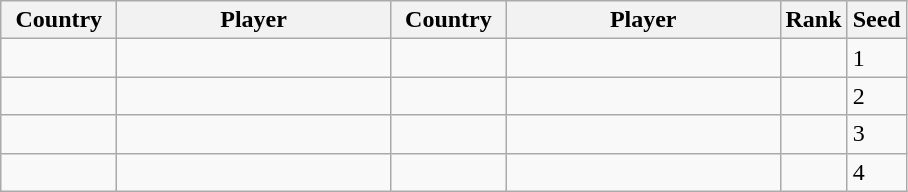<table class="wikitable nowrap">
<tr>
<th width="70">Country</th>
<th width="175">Player</th>
<th width="70">Country</th>
<th width="175">Player</th>
<th>Rank</th>
<th>Seed</th>
</tr>
<tr>
<td></td>
<td></td>
<td></td>
<td></td>
<td></td>
<td>1</td>
</tr>
<tr>
<td></td>
<td></td>
<td></td>
<td></td>
<td></td>
<td>2</td>
</tr>
<tr>
<td></td>
<td></td>
<td></td>
<td></td>
<td></td>
<td>3</td>
</tr>
<tr>
<td></td>
<td></td>
<td></td>
<td></td>
<td></td>
<td>4</td>
</tr>
</table>
